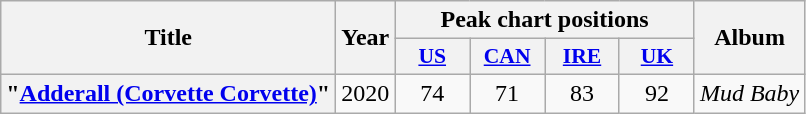<table class="wikitable plainrowheaders" style="text-align:center;">
<tr>
<th rowspan="2">Title</th>
<th rowspan="2">Year</th>
<th colspan="4">Peak chart positions</th>
<th rowspan="2">Album</th>
</tr>
<tr>
<th scope="col" style="width:3em; font-size:90%"><a href='#'>US</a><br></th>
<th scope="col" style="width:3em; font-size:90%"><a href='#'>CAN</a><br></th>
<th scope="col" style="width:3em; font-size:90%"><a href='#'>IRE</a><br></th>
<th scope="col" style="width:3em; font-size:90%"><a href='#'>UK</a><br></th>
</tr>
<tr>
<th scope="row">"<a href='#'>Adderall (Corvette Corvette)</a>"<br></th>
<td>2020</td>
<td>74</td>
<td>71</td>
<td>83</td>
<td>92</td>
<td><em>Mud Baby</em></td>
</tr>
</table>
